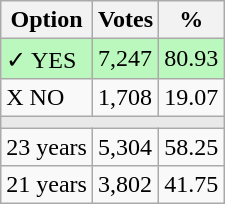<table class="wikitable">
<tr>
<th>Option</th>
<th>Votes</th>
<th>%</th>
</tr>
<tr>
<td style=background:#bbf8be>✓ YES</td>
<td style=background:#bbf8be>7,247</td>
<td style=background:#bbf8be>80.93</td>
</tr>
<tr>
<td>X NO</td>
<td>1,708</td>
<td>19.07</td>
</tr>
<tr>
<td colspan="3" bgcolor="#E9E9E9"></td>
</tr>
<tr>
<td>23 years</td>
<td>5,304</td>
<td>58.25</td>
</tr>
<tr>
<td>21 years</td>
<td>3,802</td>
<td>41.75</td>
</tr>
</table>
